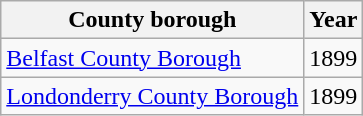<table class="wikitable">
<tr>
<th>County borough</th>
<th>Year</th>
</tr>
<tr>
<td><a href='#'>Belfast County Borough</a></td>
<td>1899</td>
</tr>
<tr>
<td><a href='#'>Londonderry County Borough</a></td>
<td>1899</td>
</tr>
</table>
